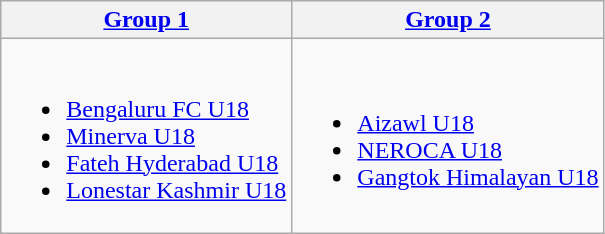<table class=wikitable>
<tr>
<th><a href='#'>Group 1</a></th>
<th><a href='#'>Group 2</a></th>
</tr>
<tr>
<td><br><ul><li><a href='#'>Bengaluru FC U18</a></li><li><a href='#'>Minerva U18</a></li><li><a href='#'>Fateh Hyderabad U18</a></li><li><a href='#'>Lonestar Kashmir U18</a></li></ul></td>
<td><br><ul><li><a href='#'>Aizawl U18</a></li><li><a href='#'>NEROCA U18</a></li><li><a href='#'>Gangtok Himalayan U18</a></li></ul></td>
</tr>
</table>
